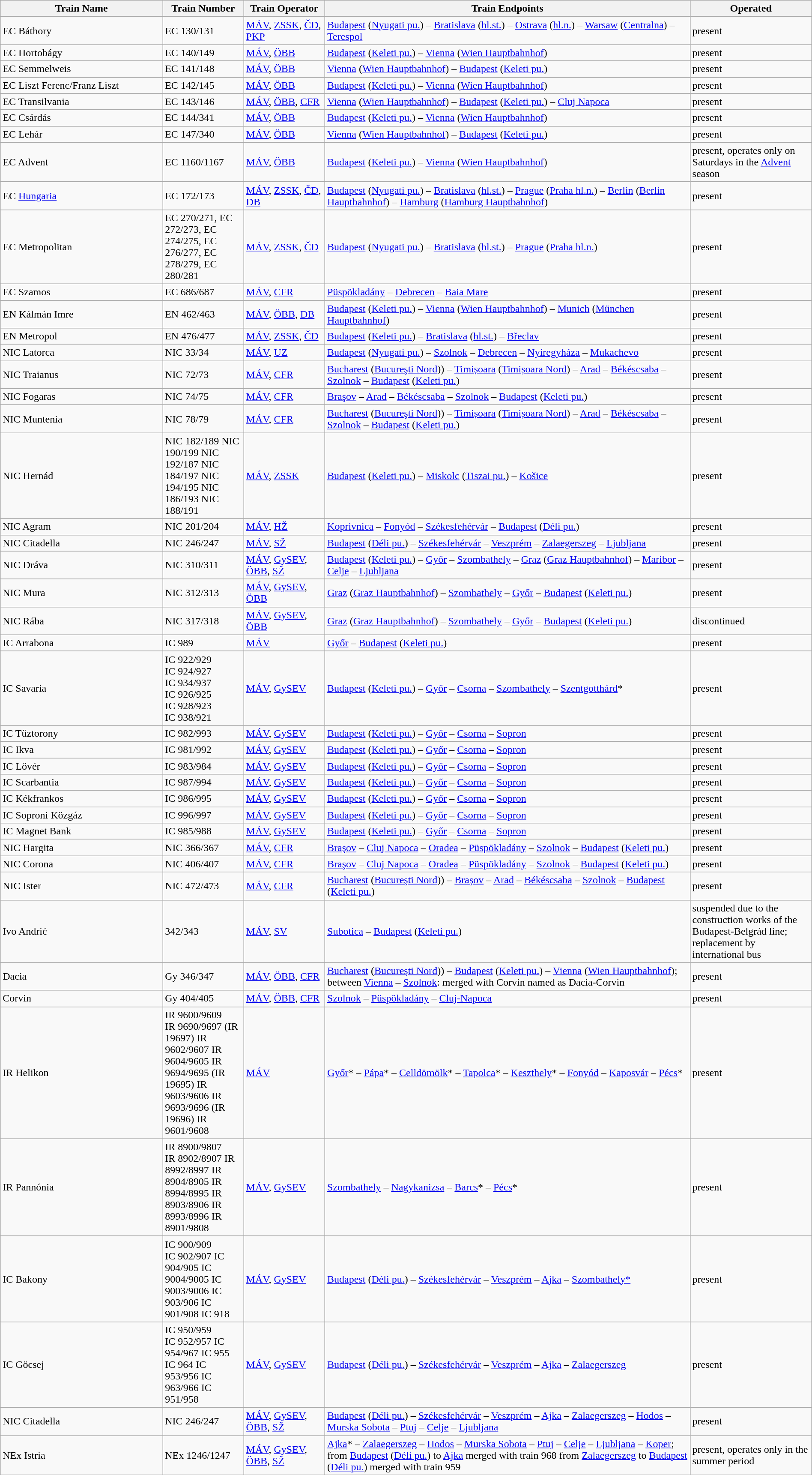<table class="wikitable" width=100%>
<tr>
<th width=20%>Train Name</th>
<th width=10%>Train Number</th>
<th width=10%>Train Operator</th>
<th width=45%>Train Endpoints</th>
<th width=15%>Operated</th>
</tr>
<tr>
<td>EC Báthory</td>
<td>EC 130/131</td>
<td><a href='#'>MÁV</a>, <a href='#'>ZSSK</a>, <a href='#'>ČD</a>, <a href='#'>PKP</a></td>
<td><a href='#'>Budapest</a> (<a href='#'>Nyugati pu.</a>) – <a href='#'>Bratislava</a> (<a href='#'>hl.st.</a>) – <a href='#'>Ostrava</a> (<a href='#'>hl.n.</a>) – <a href='#'>Warsaw</a> (<a href='#'>Centralna</a>) – <a href='#'>Terespol</a></td>
<td>present</td>
</tr>
<tr>
<td>EC Hortobágy</td>
<td>EC 140/149</td>
<td><a href='#'>MÁV</a>, <a href='#'>ÖBB</a></td>
<td><a href='#'>Budapest</a> (<a href='#'>Keleti pu.</a>) – <a href='#'>Vienna</a> (<a href='#'>Wien Hauptbahnhof</a>)</td>
<td>present</td>
</tr>
<tr>
<td>EC Semmelweis</td>
<td>EC 141/148</td>
<td><a href='#'>MÁV</a>, <a href='#'>ÖBB</a></td>
<td><a href='#'>Vienna</a> (<a href='#'>Wien Hauptbahnhof</a>) – <a href='#'>Budapest</a> (<a href='#'>Keleti pu.</a>)</td>
<td>present</td>
</tr>
<tr>
<td>EC Liszt Ferenc/Franz Liszt</td>
<td>EC 142/145</td>
<td><a href='#'>MÁV</a>, <a href='#'>ÖBB</a></td>
<td><a href='#'>Budapest</a> (<a href='#'>Keleti pu.</a>) – <a href='#'>Vienna</a> (<a href='#'>Wien Hauptbahnhof</a>)</td>
<td>present</td>
</tr>
<tr>
<td>EC Transilvania</td>
<td>EC 143/146</td>
<td><a href='#'>MÁV</a>, <a href='#'>ÖBB</a>, <a href='#'>CFR</a></td>
<td><a href='#'>Vienna</a> (<a href='#'>Wien Hauptbahnhof</a>) – <a href='#'>Budapest</a> (<a href='#'>Keleti pu.</a>) – <a href='#'>Cluj Napoca</a></td>
<td>present</td>
</tr>
<tr>
<td>EC Csárdás</td>
<td>EC 144/341</td>
<td><a href='#'>MÁV</a>, <a href='#'>ÖBB</a></td>
<td><a href='#'>Budapest</a> (<a href='#'>Keleti pu.</a>) – <a href='#'>Vienna</a> (<a href='#'>Wien Hauptbahnhof</a>)</td>
<td>present</td>
</tr>
<tr>
<td>EC Lehár</td>
<td>EC 147/340</td>
<td><a href='#'>MÁV</a>, <a href='#'>ÖBB</a></td>
<td><a href='#'>Vienna</a> (<a href='#'>Wien Hauptbahnhof</a>) – <a href='#'>Budapest</a> (<a href='#'>Keleti pu.</a>)</td>
<td>present</td>
</tr>
<tr>
<td>EC Advent</td>
<td>EC 1160/1167</td>
<td><a href='#'>MÁV</a>, <a href='#'>ÖBB</a></td>
<td><a href='#'>Budapest</a> (<a href='#'>Keleti pu.</a>) – <a href='#'>Vienna</a> (<a href='#'>Wien Hauptbahnhof</a>)</td>
<td>present, operates only on Saturdays in the <a href='#'>Advent</a> season</td>
</tr>
<tr>
<td>EC <a href='#'>Hungaria</a></td>
<td>EC 172/173</td>
<td><a href='#'>MÁV</a>, <a href='#'>ZSSK</a>, <a href='#'>ČD</a>, <a href='#'>DB</a></td>
<td><a href='#'>Budapest</a> (<a href='#'>Nyugati pu.</a>) – <a href='#'>Bratislava</a> (<a href='#'>hl.st.</a>) – <a href='#'>Prague</a> (<a href='#'>Praha hl.n.</a>) – <a href='#'>Berlin</a> (<a href='#'>Berlin Hauptbahnhof</a>) – <a href='#'>Hamburg</a> (<a href='#'>Hamburg Hauptbahnhof</a>)</td>
<td>present</td>
</tr>
<tr>
<td>EC Metropolitan</td>
<td>EC 270/271, EC 272/273, EC 274/275, EC 276/277, EC 278/279, EC 280/281</td>
<td><a href='#'>MÁV</a>, <a href='#'>ZSSK</a>, <a href='#'>ČD</a></td>
<td><a href='#'>Budapest</a> (<a href='#'>Nyugati pu.</a>) – <a href='#'>Bratislava</a> (<a href='#'>hl.st.</a>) – <a href='#'>Prague</a> (<a href='#'>Praha hl.n.</a>)</td>
<td>present</td>
</tr>
<tr>
<td>EC Szamos</td>
<td>EC 686/687</td>
<td><a href='#'>MÁV</a>, <a href='#'>CFR</a></td>
<td><a href='#'>Püspökladány</a> – <a href='#'>Debrecen</a> – <a href='#'>Baia Mare</a></td>
<td>present</td>
</tr>
<tr>
<td>EN Kálmán Imre</td>
<td>EN 462/463</td>
<td><a href='#'>MÁV</a>, <a href='#'>ÖBB</a>, <a href='#'>DB</a></td>
<td><a href='#'>Budapest</a> (<a href='#'>Keleti pu.</a>) – <a href='#'>Vienna</a> (<a href='#'>Wien Hauptbahnhof</a>) – <a href='#'>Munich</a> (<a href='#'>München Hauptbahnhof</a>)</td>
<td>present</td>
</tr>
<tr>
<td>EN Metropol</td>
<td>EN 476/477</td>
<td><a href='#'>MÁV</a>, <a href='#'>ZSSK</a>, <a href='#'>ČD</a></td>
<td><a href='#'>Budapest</a> (<a href='#'>Keleti pu.</a>) – <a href='#'>Bratislava</a> (<a href='#'>hl.st.</a>) – <a href='#'>Břeclav</a></td>
<td>present</td>
</tr>
<tr>
<td>NIC Latorca</td>
<td>NIC 33/34</td>
<td><a href='#'>MÁV</a>, <a href='#'>UZ</a></td>
<td><a href='#'>Budapest</a> (<a href='#'>Nyugati pu.</a>) – <a href='#'>Szolnok</a> – <a href='#'>Debrecen</a> – <a href='#'>Nyíregyháza</a> – <a href='#'>Mukachevo</a></td>
<td>present</td>
</tr>
<tr>
<td>NIC Traianus</td>
<td>NIC 72/73</td>
<td><a href='#'>MÁV</a>, <a href='#'>CFR</a></td>
<td><a href='#'>Bucharest</a> (<a href='#'>Bucureşti Nord</a>)) – <a href='#'>Timișoara</a> (<a href='#'>Timișoara Nord</a>) – <a href='#'>Arad</a> – <a href='#'>Békéscsaba</a> – <a href='#'>Szolnok</a> – <a href='#'>Budapest</a> (<a href='#'>Keleti pu.</a>)</td>
<td>present</td>
</tr>
<tr>
<td>NIC Fogaras</td>
<td>NIC 74/75</td>
<td><a href='#'>MÁV</a>, <a href='#'>CFR</a></td>
<td><a href='#'>Braşov</a> – <a href='#'>Arad</a> – <a href='#'>Békéscsaba</a> – <a href='#'>Szolnok</a> – <a href='#'>Budapest</a> (<a href='#'>Keleti pu.</a>)</td>
<td>present</td>
</tr>
<tr>
<td>NIC Muntenia</td>
<td>NIC 78/79</td>
<td><a href='#'>MÁV</a>, <a href='#'>CFR</a></td>
<td><a href='#'>Bucharest</a> (<a href='#'>Bucureşti Nord</a>)) – <a href='#'>Timișoara</a> (<a href='#'>Timișoara Nord</a>) – <a href='#'>Arad</a> – <a href='#'>Békéscsaba</a> – <a href='#'>Szolnok</a> – <a href='#'>Budapest</a> (<a href='#'>Keleti pu.</a>)</td>
<td>present</td>
</tr>
<tr>
<td>NIC Hernád</td>
<td>NIC 182/189 NIC 190/199 NIC 192/187 NIC 184/197 NIC 194/195 NIC 186/193 NIC 188/191</td>
<td><a href='#'>MÁV</a>, <a href='#'>ZSSK</a></td>
<td><a href='#'>Budapest</a> (<a href='#'>Keleti pu.</a>) – <a href='#'>Miskolc</a> (<a href='#'>Tiszai pu.</a>) – <a href='#'>Košice</a></td>
<td>present</td>
</tr>
<tr>
<td>NIC Agram</td>
<td>NIC 201/204</td>
<td><a href='#'>MÁV</a>, <a href='#'>HŽ</a></td>
<td><a href='#'>Koprivnica</a> – <a href='#'>Fonyód</a> – <a href='#'>Székesfehérvár</a> – <a href='#'>Budapest</a> (<a href='#'>Déli pu.</a>)</td>
<td>present</td>
</tr>
<tr>
<td>NIC Citadella</td>
<td>NIC 246/247</td>
<td><a href='#'>MÁV</a>, <a href='#'>SŽ</a></td>
<td><a href='#'>Budapest</a> (<a href='#'>Déli pu.</a>) – <a href='#'>Székesfehérvár</a> – <a href='#'>Veszprém</a> – <a href='#'>Zalaegerszeg</a> – <a href='#'>Ljubljana</a></td>
<td>present</td>
</tr>
<tr>
<td>NIC Dráva</td>
<td>NIC 310/311</td>
<td><a href='#'>MÁV</a>, <a href='#'>GySEV</a>, <a href='#'>ÖBB</a>, <a href='#'>SŽ</a></td>
<td><a href='#'>Budapest</a> (<a href='#'>Keleti pu.</a>) – <a href='#'>Győr</a> – <a href='#'>Szombathely</a> – <a href='#'>Graz</a> (<a href='#'>Graz Hauptbahnhof</a>) – <a href='#'>Maribor</a> – <a href='#'>Celje</a> – <a href='#'>Ljubljana</a></td>
<td>present</td>
</tr>
<tr>
<td>NIC Mura</td>
<td>NIC 312/313</td>
<td><a href='#'>MÁV</a>, <a href='#'>GySEV</a>, <a href='#'>ÖBB</a></td>
<td><a href='#'>Graz</a> (<a href='#'>Graz Hauptbahnhof</a>) – <a href='#'>Szombathely</a> – <a href='#'>Győr</a> – <a href='#'>Budapest</a> (<a href='#'>Keleti pu.</a>)</td>
<td>present</td>
</tr>
<tr>
<td>NIC Rába</td>
<td>NIC 317/318</td>
<td><a href='#'>MÁV</a>, <a href='#'>GySEV</a>, <a href='#'>ÖBB</a></td>
<td><a href='#'>Graz</a> (<a href='#'>Graz Hauptbahnhof</a>) – <a href='#'>Szombathely</a> – <a href='#'>Győr</a> – <a href='#'>Budapest</a> (<a href='#'>Keleti pu.</a>)</td>
<td>discontinued</td>
</tr>
<tr>
<td>IC Arrabona</td>
<td>IC 989</td>
<td><a href='#'>MÁV</a></td>
<td><a href='#'>Győr</a> – <a href='#'>Budapest</a> (<a href='#'>Keleti pu.</a>)</td>
<td>present</td>
</tr>
<tr>
<td>IC Savaria</td>
<td>IC 922/929<br>IC 924/927<br>IC 934/937<br>IC 926/925<br>IC 928/923<br>IC 938/921</td>
<td><a href='#'>MÁV</a>, <a href='#'>GySEV</a></td>
<td><a href='#'>Budapest</a> (<a href='#'>Keleti pu.</a>) – <a href='#'>Győr</a> – <a href='#'>Csorna</a> – <a href='#'>Szombathely</a> – <a href='#'>Szentgotthárd</a>*</td>
<td>present</td>
</tr>
<tr>
<td>IC Tűztorony</td>
<td>IC 982/993</td>
<td><a href='#'>MÁV</a>, <a href='#'>GySEV</a></td>
<td><a href='#'>Budapest</a> (<a href='#'>Keleti pu.</a>) – <a href='#'>Győr</a> – <a href='#'>Csorna</a> – <a href='#'>Sopron</a></td>
<td>present</td>
</tr>
<tr>
<td>IC Ikva</td>
<td>IC 981/992</td>
<td><a href='#'>MÁV</a>, <a href='#'>GySEV</a></td>
<td><a href='#'>Budapest</a> (<a href='#'>Keleti pu.</a>) – <a href='#'>Győr</a> – <a href='#'>Csorna</a> – <a href='#'>Sopron</a></td>
<td>present</td>
</tr>
<tr>
<td>IC Lővér</td>
<td>IC 983/984</td>
<td><a href='#'>MÁV</a>, <a href='#'>GySEV</a></td>
<td><a href='#'>Budapest</a> (<a href='#'>Keleti pu.</a>) – <a href='#'>Győr</a> – <a href='#'>Csorna</a> – <a href='#'>Sopron</a></td>
<td>present</td>
</tr>
<tr>
<td>IC Scarbantia</td>
<td>IC 987/994</td>
<td><a href='#'>MÁV</a>, <a href='#'>GySEV</a></td>
<td><a href='#'>Budapest</a> (<a href='#'>Keleti pu.</a>) – <a href='#'>Győr</a> – <a href='#'>Csorna</a> – <a href='#'>Sopron</a></td>
<td>present</td>
</tr>
<tr>
<td>IC Kékfrankos</td>
<td>IC 986/995</td>
<td><a href='#'>MÁV</a>, <a href='#'>GySEV</a></td>
<td><a href='#'>Budapest</a> (<a href='#'>Keleti pu.</a>) – <a href='#'>Győr</a> – <a href='#'>Csorna</a> – <a href='#'>Sopron</a></td>
<td>present</td>
</tr>
<tr>
<td>IC Soproni Közgáz</td>
<td>IC 996/997</td>
<td><a href='#'>MÁV</a>, <a href='#'>GySEV</a></td>
<td><a href='#'>Budapest</a> (<a href='#'>Keleti pu.</a>) – <a href='#'>Győr</a> – <a href='#'>Csorna</a> – <a href='#'>Sopron</a></td>
<td>present</td>
</tr>
<tr>
<td>IC Magnet Bank</td>
<td>IC 985/988</td>
<td><a href='#'>MÁV</a>, <a href='#'>GySEV</a></td>
<td><a href='#'>Budapest</a> (<a href='#'>Keleti pu.</a>) – <a href='#'>Győr</a> – <a href='#'>Csorna</a> – <a href='#'>Sopron</a></td>
<td>present</td>
</tr>
<tr>
<td>NIC Hargita</td>
<td>NIC 366/367</td>
<td><a href='#'>MÁV</a>, <a href='#'>CFR</a></td>
<td><a href='#'>Braşov</a> – <a href='#'>Cluj Napoca</a> – <a href='#'>Oradea</a> – <a href='#'>Püspökladány</a> – <a href='#'>Szolnok</a> – <a href='#'>Budapest</a> (<a href='#'>Keleti pu.</a>)</td>
<td>present</td>
</tr>
<tr>
<td>NIC Corona</td>
<td>NIC 406/407</td>
<td><a href='#'>MÁV</a>, <a href='#'>CFR</a></td>
<td><a href='#'>Braşov</a> – <a href='#'>Cluj Napoca</a> – <a href='#'>Oradea</a> – <a href='#'>Püspökladány</a> – <a href='#'>Szolnok</a> – <a href='#'>Budapest</a> (<a href='#'>Keleti pu.</a>)</td>
<td>present</td>
</tr>
<tr>
<td>NIC Ister</td>
<td>NIC 472/473</td>
<td><a href='#'>MÁV</a>, <a href='#'>CFR</a></td>
<td><a href='#'>Bucharest</a> (<a href='#'>Bucureşti Nord</a>)) – <a href='#'>Braşov</a> – <a href='#'>Arad</a> – <a href='#'>Békéscsaba</a> – <a href='#'>Szolnok</a> – <a href='#'>Budapest</a> (<a href='#'>Keleti pu.</a>)</td>
<td>present</td>
</tr>
<tr>
<td>Ivo Andrić</td>
<td>342/343</td>
<td><a href='#'>MÁV</a>, <a href='#'>SV</a></td>
<td><a href='#'>Subotica</a> – <a href='#'>Budapest</a> (<a href='#'>Keleti pu.</a>)</td>
<td>suspended due to the construction works of the Budapest-Belgrád line; replacement by international bus</td>
</tr>
<tr>
<td>Dacia</td>
<td>Gy 346/347</td>
<td><a href='#'>MÁV</a>, <a href='#'>ÖBB</a>, <a href='#'>CFR</a></td>
<td><a href='#'>Bucharest</a> (<a href='#'>Bucureşti Nord</a>)) – <a href='#'>Budapest</a> (<a href='#'>Keleti pu.</a>) – <a href='#'>Vienna</a> (<a href='#'>Wien Hauptbahnhof</a>); between <a href='#'>Vienna</a> – <a href='#'>Szolnok</a>: merged with Corvin named as Dacia-Corvin</td>
<td>present</td>
</tr>
<tr>
<td>Corvin</td>
<td>Gy 404/405</td>
<td><a href='#'>MÁV</a>, <a href='#'>ÖBB</a>, <a href='#'>CFR</a></td>
<td><a href='#'>Szolnok</a> – <a href='#'>Püspökladány</a> – <a href='#'>Cluj-Napoca</a></td>
<td>present</td>
</tr>
<tr>
<td>IR Helikon</td>
<td>IR 9600/9609<br>IR 9690/9697
(IR 19697)
IR 9602/9607
IR 9604/9605
IR 9694/9695
(IR 19695)
IR 9603/9606
IR 9693/9696
(IR 19696)
IR 9601/9608</td>
<td><a href='#'>MÁV</a></td>
<td><a href='#'>Győr</a>* – <a href='#'>Pápa</a>* – <a href='#'>Celldömölk</a>* – <a href='#'>Tapolca</a>* – <a href='#'>Keszthely</a>* – <a href='#'>Fonyód</a> – <a href='#'>Kaposvár</a> – <a href='#'>Pécs</a>*</td>
<td>present</td>
</tr>
<tr>
<td>IR Pannónia</td>
<td>IR 8900/9807<br>IR 8902/8907
IR 8992/8997
IR 8904/8905
IR 8994/8995
IR 8903/8906
IR 8993/8996
IR 8901/9808</td>
<td><a href='#'>MÁV</a>, <a href='#'>GySEV</a></td>
<td><a href='#'>Szombathely</a> – <a href='#'>Nagykanizsa</a> – <a href='#'>Barcs</a>* – <a href='#'>Pécs</a>*</td>
<td>present</td>
</tr>
<tr>
<td>IC Bakony</td>
<td>IC 900/909<br>IC 902/907
IC 904/905
IC 9004/9005
IC 9003/9006
IC 903/906
IC 901/908
IC 918</td>
<td><a href='#'>MÁV</a>, <a href='#'>GySEV</a></td>
<td><a href='#'>Budapest</a> (<a href='#'>Déli pu.</a>) – <a href='#'>Székesfehérvár</a> – <a href='#'>Veszprém</a> – <a href='#'>Ajka</a> – <a href='#'>Szombathely*</a></td>
<td>present</td>
</tr>
<tr>
<td>IC Göcsej</td>
<td>IC 950/959<br>IC 952/957
IC 954/967
IC 955
IC 964
IC 953/956
IC 963/966
IC 951/958</td>
<td><a href='#'>MÁV</a>, <a href='#'>GySEV</a></td>
<td><a href='#'>Budapest</a> (<a href='#'>Déli pu.</a>) – <a href='#'>Székesfehérvár</a> – <a href='#'>Veszprém</a> – <a href='#'>Ajka</a> – <a href='#'>Zalaegerszeg</a></td>
<td>present</td>
</tr>
<tr>
<td>NIC Citadella</td>
<td>NIC 246/247</td>
<td><a href='#'>MÁV</a>, <a href='#'>GySEV</a>, <a href='#'>ÖBB</a>, <a href='#'>SŽ</a></td>
<td><a href='#'>Budapest</a> (<a href='#'>Déli pu.</a>) – <a href='#'>Székesfehérvár</a> – <a href='#'>Veszprém</a> – <a href='#'>Ajka</a> – <a href='#'>Zalaegerszeg</a> – <a href='#'>Hodos</a> – <a href='#'>Murska Sobota</a> – <a href='#'>Ptuj</a> – <a href='#'>Celje</a> – <a href='#'>Ljubljana</a></td>
<td>present</td>
</tr>
<tr>
<td>NEx Istria</td>
<td>NEx 1246/1247</td>
<td><a href='#'>MÁV</a>, <a href='#'>GySEV</a>, <a href='#'>ÖBB</a>, <a href='#'>SŽ</a></td>
<td><a href='#'>Ajka</a>* – <a href='#'>Zalaegerszeg</a> – <a href='#'>Hodos</a> – <a href='#'>Murska Sobota</a> – <a href='#'>Ptuj</a> – <a href='#'>Celje</a> – <a href='#'>Ljubljana</a> – <a href='#'>Koper</a>;<br>from <a href='#'>Budapest</a> (<a href='#'>Déli pu.</a>) to <a href='#'>Ajka</a> merged with train 968
from <a href='#'>Zalaegerszeg</a> to <a href='#'>Budapest</a> (<a href='#'>Déli pu.</a>) merged with train 959</td>
<td>present, operates only in the summer period</td>
</tr>
</table>
